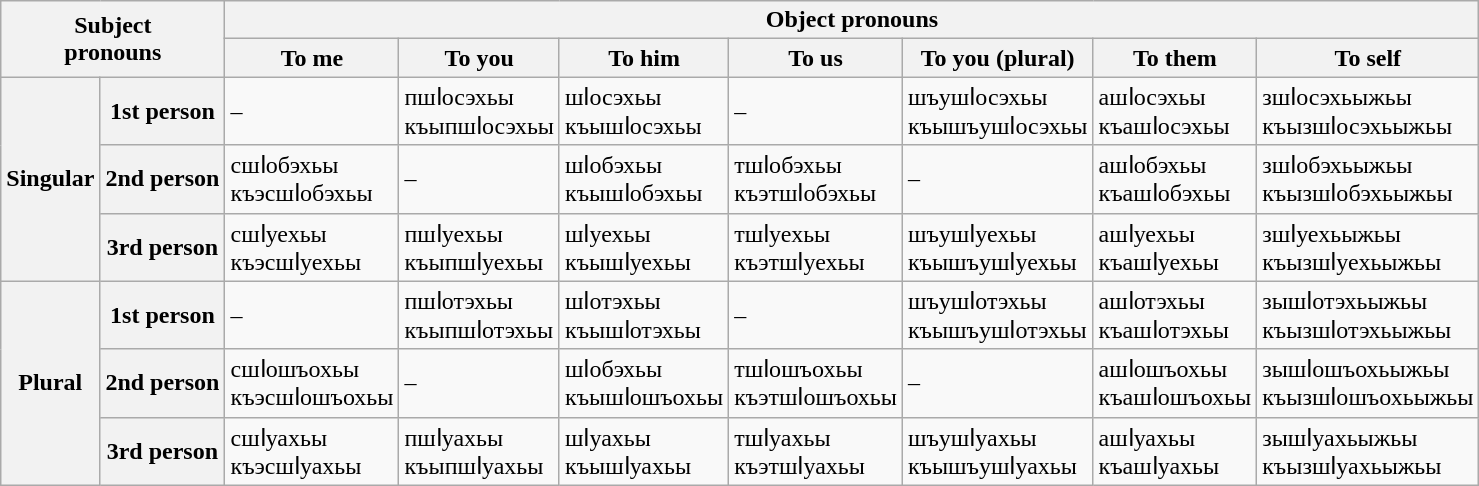<table class="wikitable">
<tr>
<th rowspan=2 colspan=2>Subject<br>pronouns</th>
<th colspan=7>Object pronouns</th>
</tr>
<tr>
<th><span>To me</span></th>
<th><span>To you</span></th>
<th><span>To him</span></th>
<th><span>To us</span></th>
<th><span>To you (plural)</span></th>
<th><span>To them</span></th>
<th><span>To self</span></th>
</tr>
<tr>
<th rowspan=3>Singular</th>
<th><span>1st person</span></th>
<td>–</td>
<td><span>п</span>шӏо<span>сэ</span>хьы<br><span>къып</span>шӏо<span>сэ</span>хьы</td>
<td>шӏо<span>сэ</span>хьы<br><span>къы</span>шӏо<span>сэ</span>хьы</td>
<td>–</td>
<td><span>шъу</span>шӏо<span>сэ</span>хьы<br><span>къышъу</span>шӏо<span>сэ</span>хьы</td>
<td><span>а</span>шӏо<span>сэ</span>хьы<br><span>къа</span>шӏо<span>сэ</span>хьы</td>
<td><span>з</span>шӏо<span>сэ</span>хьыжьы<br><span>къыз</span>шӏо<span>сэ</span>хьыжьы</td>
</tr>
<tr>
<th><span>2nd person</span><br></th>
<td><span>с</span>шӏо<span>бэ</span>хьы<br><span>къэс</span>шӏо<span>бэ</span>хьы</td>
<td>–</td>
<td>шӏо<span>бэ</span>хьы<br><span>къы</span>шӏо<span>бэ</span>хьы</td>
<td><span>т</span>шӏо<span>бэ</span>хьы<br><span>къэт</span>шӏо<span>бэ</span>хьы</td>
<td>–</td>
<td><span>а</span>шӏо<span>бэ</span>хьы<br><span>къа</span>шӏо<span>бэ</span>хьы</td>
<td><span>з</span>шӏо<span>бэ</span>хьыжьы<br><span>къыз</span>шӏо<span>бэ</span>хьыжьы</td>
</tr>
<tr>
<th><span>3rd person</span></th>
<td><span>с</span>шӏу<span>е</span>хьы<br><span>къэс</span>шӏу<span>е</span>хьы</td>
<td><span>п</span>шӏу<span>е</span>хьы<br><span>къып</span>шӏу<span>е</span>хьы</td>
<td>шӏу<span>е</span>хьы<br><span>къы</span>шӏу<span>е</span>хьы</td>
<td><span>т</span>шӏу<span>е</span>хьы<br><span>къэт</span>шӏу<span>е</span>хьы</td>
<td><span>шъу</span>шӏу<span>е</span>хьы<br><span>къышъу</span>шӏу<span>е</span>хьы</td>
<td><span>а</span>шӏу<span>е</span>хьы<br><span>къа</span>шӏу<span>е</span>хьы</td>
<td><span>з</span>шӏу<span>е</span>хьыжьы<br><span>къыз</span>шӏу<span>е</span>хьыжьы</td>
</tr>
<tr>
<th rowspan=3>Plural</th>
<th><span>1st person</span></th>
<td>–</td>
<td><span>п</span>шӏо<span>тэ</span>хьы<br><span>къып</span>шӏо<span>тэ</span>хьы</td>
<td>шӏо<span>тэ</span>хьы<br><span>къы</span>шӏо<span>тэ</span>хьы</td>
<td>–</td>
<td><span>шъу</span>шӏо<span>тэ</span>хьы<br><span>къышъу</span>шӏо<span>тэ</span>хьы</td>
<td><span>а</span>шӏо<span>тэ</span>хьы<br><span>къа</span>шӏо<span>тэ</span>хьы</td>
<td><span>зы</span>шӏо<span>тэ</span>хьыжьы<br><span>къыз</span>шӏо<span>тэ</span>хьыжьы</td>
</tr>
<tr>
<th><span>2nd person</span></th>
<td><span>с</span>шӏо<span>шъо</span>хьы<br><span>къэс</span>шӏо<span>шъо</span>хьы</td>
<td>–</td>
<td>шӏо<span>бэ</span>хьы<br><span>къы</span>шӏо<span>шъо</span>хьы</td>
<td><span>т</span>шӏо<span>шъо</span>хьы<br><span>къэт</span>шӏо<span>шъо</span>хьы</td>
<td>–</td>
<td><span>а</span>шӏо<span>шъо</span>хьы<br><span>къа</span>шӏо<span>шъо</span>хьы</td>
<td><span>зы</span>шӏо<span>шъо</span>хьыжьы<br><span>къыз</span>шӏо<span>шъо</span>хьыжьы</td>
</tr>
<tr>
<th><span>3rd person</span></th>
<td><span>с</span>шӏу<span>а</span>хьы<br><span>къэс</span>шӏу<span>а</span>хьы</td>
<td><span>п</span>шӏу<span>а</span>хьы<br><span>къып</span>шӏу<span>а</span>хьы</td>
<td>шӏу<span>а</span>хьы<br><span>къы</span>шӏу<span>а</span>хьы</td>
<td><span>т</span>шӏу<span>а</span>хьы<br><span>къэт</span>шӏу<span>а</span>хьы</td>
<td><span>шъу</span>шӏу<span>а</span>хьы<br><span>къышъу</span>шӏу<span>а</span>хьы</td>
<td><span>а</span>шӏу<span>а</span>хьы<br><span>къа</span>шӏу<span>а</span>хьы</td>
<td><span>зы</span>шӏу<span>а</span>хьыжьы<br><span>къыз</span>шӏу<span>а</span>хьыжьы</td>
</tr>
</table>
